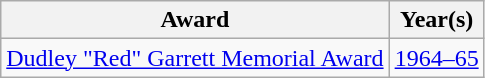<table class="wikitable">
<tr>
<th>Award</th>
<th>Year(s)</th>
</tr>
<tr>
<td><a href='#'>Dudley "Red" Garrett Memorial Award</a></td>
<td><a href='#'>1964–65</a></td>
</tr>
</table>
